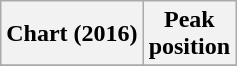<table class="wikitable plainrowheaders">
<tr>
<th scope="col">Chart (2016)</th>
<th scope="col">Peak<br>position</th>
</tr>
<tr>
</tr>
</table>
